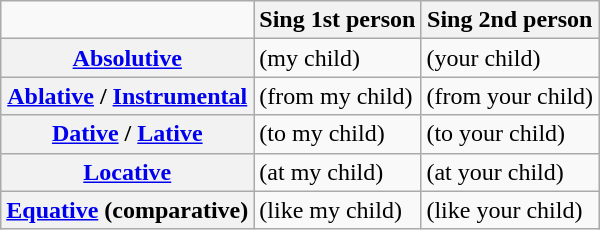<table class="wikitable">
<tr>
<td></td>
<th>Sing 1st person</th>
<th>Sing 2nd person</th>
</tr>
<tr>
<th><a href='#'>Absolutive</a></th>
<td> (my child)</td>
<td> (your child)</td>
</tr>
<tr>
<th><a href='#'>Ablative</a> / <a href='#'>Instrumental</a></th>
<td> (from my child)</td>
<td> (from your child)</td>
</tr>
<tr>
<th><a href='#'>Dative</a> / <a href='#'>Lative</a></th>
<td> (to my child)</td>
<td> (to your child)</td>
</tr>
<tr>
<th><a href='#'>Locative</a></th>
<td> (at my child)</td>
<td> (at your child)</td>
</tr>
<tr>
<th><a href='#'>Equative</a> (comparative)</th>
<td> (like my child)</td>
<td> (like your child)</td>
</tr>
</table>
